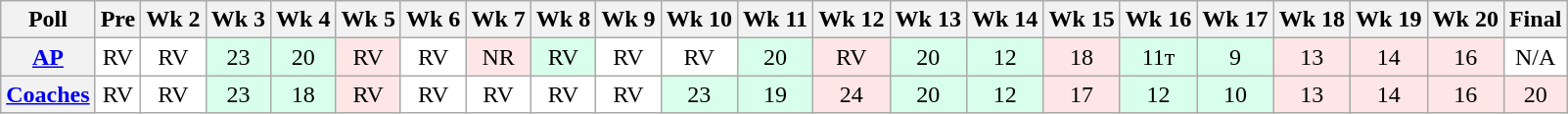<table class="wikitable" style="white-space:nowrap;text-align:center;">
<tr>
<th>Poll</th>
<th>Pre</th>
<th>Wk 2</th>
<th>Wk 3</th>
<th>Wk 4</th>
<th>Wk 5</th>
<th>Wk 6</th>
<th>Wk 7</th>
<th>Wk 8</th>
<th>Wk 9</th>
<th>Wk 10</th>
<th>Wk 11</th>
<th>Wk 12</th>
<th>Wk 13</th>
<th>Wk 14</th>
<th>Wk 15</th>
<th>Wk 16</th>
<th>Wk 17</th>
<th>Wk 18</th>
<th>Wk 19</th>
<th>Wk 20</th>
<th>Final</th>
</tr>
<tr>
<th><a href='#'>AP</a></th>
<td style="background:#FFF;">RV</td>
<td style="background:#FFF;">RV</td>
<td style="background:#d8ffeb;">23</td>
<td style="background:#d8ffeb;">20</td>
<td style="background:#ffe6e6;">RV</td>
<td style="background:#FFF;">RV</td>
<td style="background:#ffe6e6;">NR</td>
<td style="background:#d8ffeb;">RV</td>
<td style="background:#FFF;">RV</td>
<td style="background:#FFF;">RV</td>
<td style="background:#d8ffeb;">20</td>
<td style="background:#ffe6e6;">RV</td>
<td style="background:#d8ffeb;">20</td>
<td style="background:#d8ffeb;">12</td>
<td style="background:#ffe6e6;">18</td>
<td style="background:#d8ffeb;">11т</td>
<td style="background:#d8ffeb;">9</td>
<td style="background:#ffe6e6;">13</td>
<td style="background:#ffe6e6;">14</td>
<td style="background:#ffe6e6;">16</td>
<td style="background:#FFF;">N/A</td>
</tr>
<tr>
<th><a href='#'>Coaches</a></th>
<td style="background:#FFF;">RV</td>
<td style="background:#FFF;">RV</td>
<td style="background:#d8ffeb;">23</td>
<td style="background:#d8ffeb;">18</td>
<td style="background:#ffe6e6;">RV</td>
<td style="background:#FFF;">RV</td>
<td style="background:#FFF;">RV</td>
<td style="background:#FFF;">RV</td>
<td style="background:#FFF;">RV</td>
<td style="background:#d8ffeb;">23</td>
<td style="background:#d8ffeb;">19</td>
<td style="background:#ffe6e6;">24</td>
<td style="background:#d8ffeb;">20</td>
<td style="background:#d8ffeb;">12</td>
<td style="background:#ffe6e6;">17</td>
<td style="background:#d8ffeb;">12</td>
<td style="background:#d8ffeb;">10</td>
<td style="background:#ffe6e6;">13</td>
<td style="background:#ffe6e6;">14</td>
<td style="background:#ffe6e6;">16</td>
<td style="background:#ffe6e6;">20</td>
</tr>
</table>
